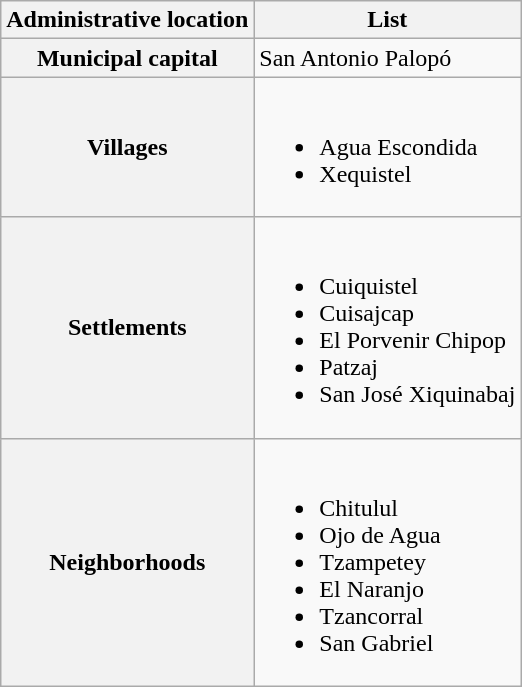<table class="wikitable">
<tr>
<th>Administrative location</th>
<th>List</th>
</tr>
<tr>
<th>Municipal capital</th>
<td>San Antonio Palopó</td>
</tr>
<tr>
<th>Villages</th>
<td><br><ul><li>Agua Escondida</li><li>Xequistel</li></ul></td>
</tr>
<tr>
<th>Settlements</th>
<td><br><ul><li>Cuiquistel</li><li>Cuisajcap</li><li>El Porvenir Chipop</li><li>Patzaj</li><li>San José Xiquinabaj</li></ul></td>
</tr>
<tr>
<th>Neighborhoods</th>
<td><br><ul><li>Chitulul</li><li>Ojo de Agua</li><li>Tzampetey</li><li>El Naranjo</li><li>Tzancorral</li><li>San Gabriel</li></ul></td>
</tr>
</table>
